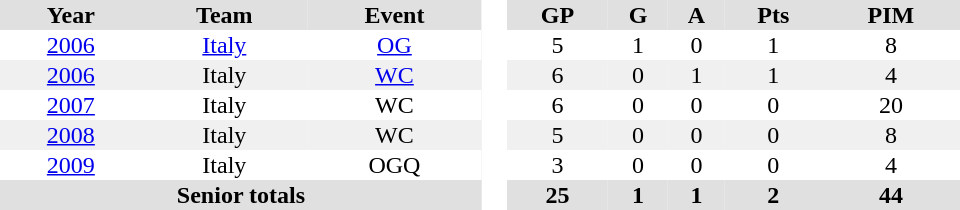<table border="0" cellpadding="1" cellspacing="0" style="text-align:center; width:40em">
<tr ALIGN="center" bgcolor="#e0e0e0">
<th>Year</th>
<th>Team</th>
<th>Event</th>
<th ALIGN="center" rowspan="99" bgcolor="#ffffff"> </th>
<th>GP</th>
<th>G</th>
<th>A</th>
<th>Pts</th>
<th>PIM</th>
</tr>
<tr>
<td><a href='#'>2006</a></td>
<td><a href='#'>Italy</a></td>
<td><a href='#'>OG</a></td>
<td>5</td>
<td>1</td>
<td>0</td>
<td>1</td>
<td>8</td>
</tr>
<tr bgcolor="#f0f0f0">
<td><a href='#'>2006</a></td>
<td>Italy</td>
<td><a href='#'>WC</a></td>
<td>6</td>
<td>0</td>
<td>1</td>
<td>1</td>
<td>4</td>
</tr>
<tr>
<td><a href='#'>2007</a></td>
<td>Italy</td>
<td>WC</td>
<td>6</td>
<td>0</td>
<td>0</td>
<td>0</td>
<td>20</td>
</tr>
<tr bgcolor="#f0f0f0">
<td><a href='#'>2008</a></td>
<td>Italy</td>
<td>WC</td>
<td>5</td>
<td>0</td>
<td>0</td>
<td>0</td>
<td>8</td>
</tr>
<tr>
<td><a href='#'>2009</a></td>
<td>Italy</td>
<td>OGQ</td>
<td>3</td>
<td>0</td>
<td>0</td>
<td>0</td>
<td>4</td>
</tr>
<tr bgcolor="#e0e0e0">
<th colspan="3">Senior totals</th>
<th>25</th>
<th>1</th>
<th>1</th>
<th>2</th>
<th>44</th>
</tr>
</table>
